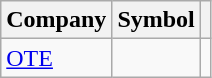<table class="wikitable">
<tr>
<th>Company</th>
<th>Symbol</th>
<th></th>
</tr>
<tr>
<td><a href='#'>OTE</a></td>
<td></td>
<td></td>
</tr>
</table>
